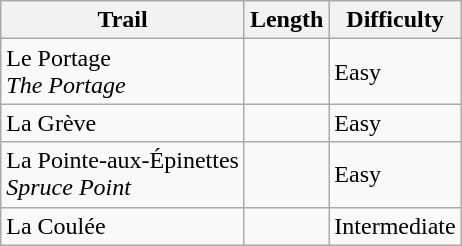<table class="wikitable">
<tr>
<th>Trail</th>
<th>Length</th>
<th>Difficulty</th>
</tr>
<tr ---->
<td>Le Portage<br><em>The Portage</em></td>
<td></td>
<td>Easy</td>
</tr>
<tr>
<td>La Grève<br></td>
<td></td>
<td>Easy</td>
</tr>
<tr>
<td>La Pointe-aux-Épinettes<br><em>Spruce Point</em></td>
<td></td>
<td>Easy</td>
</tr>
<tr>
<td>La Coulée</td>
<td></td>
<td>Intermediate</td>
</tr>
</table>
